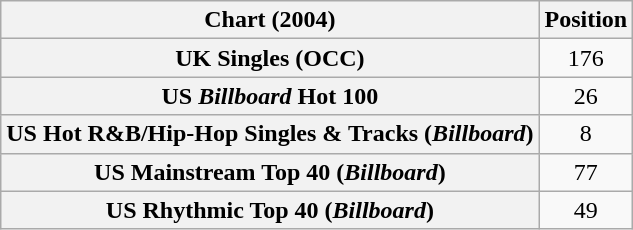<table class="wikitable sortable plainrowheaders" style="text-align:center">
<tr>
<th scope="col">Chart (2004)</th>
<th scope="col">Position</th>
</tr>
<tr>
<th scope="row">UK Singles (OCC)</th>
<td>176</td>
</tr>
<tr>
<th scope="row">US <em>Billboard</em> Hot 100</th>
<td>26</td>
</tr>
<tr>
<th scope="row">US Hot R&B/Hip-Hop Singles & Tracks (<em>Billboard</em>)</th>
<td>8</td>
</tr>
<tr>
<th scope="row">US Mainstream Top 40 (<em>Billboard</em>)</th>
<td>77</td>
</tr>
<tr>
<th scope="row">US Rhythmic Top 40 (<em>Billboard</em>)</th>
<td>49</td>
</tr>
</table>
